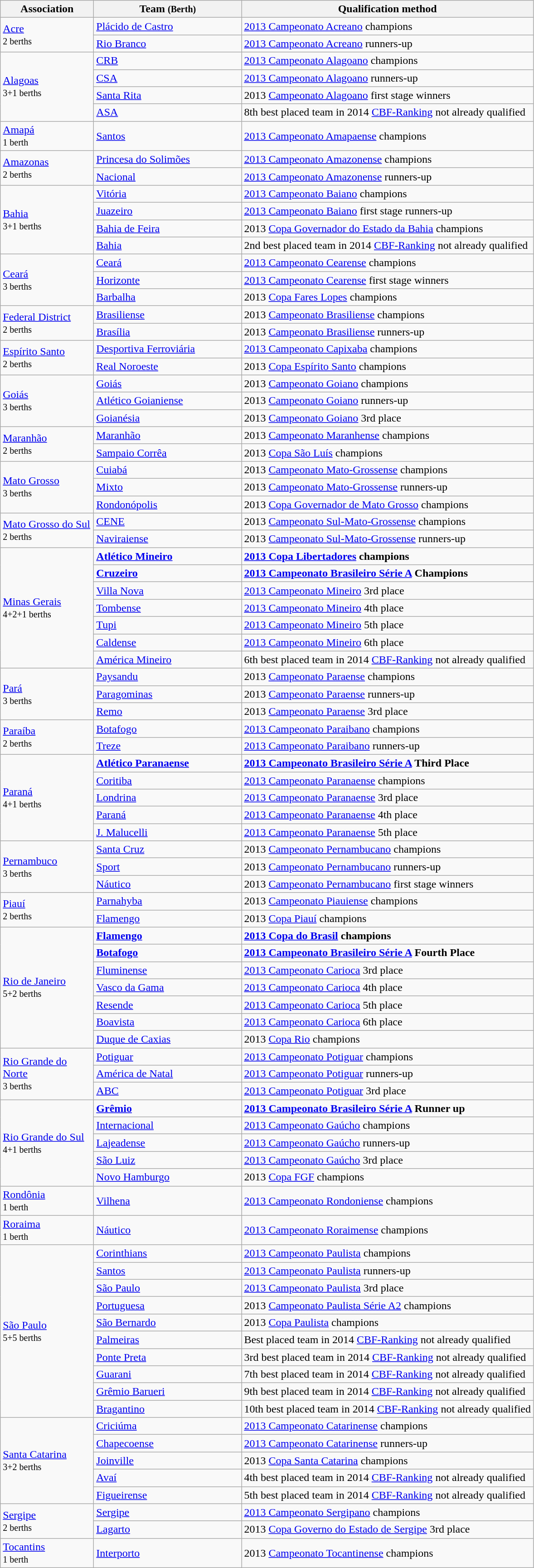<table class="wikitable">
<tr>
<th width=130>Association</th>
<th width=210>Team <small>(Berth)</small></th>
<th>Qualification method</th>
</tr>
<tr>
<td rowspan="2"> <a href='#'>Acre</a><br><small>2 berths</small></td>
<td><a href='#'>Plácido de Castro</a></td>
<td><a href='#'>2013 Campeonato Acreano</a> champions</td>
</tr>
<tr>
<td><a href='#'>Rio Branco</a></td>
<td><a href='#'>2013 Campeonato Acreano</a> runners-up</td>
</tr>
<tr>
<td rowspan="4"> <a href='#'>Alagoas</a><br><small>3+1 berths</small></td>
<td><a href='#'>CRB</a></td>
<td><a href='#'>2013 Campeonato Alagoano</a> champions</td>
</tr>
<tr>
<td><a href='#'>CSA</a></td>
<td><a href='#'>2013 Campeonato Alagoano</a> runners-up</td>
</tr>
<tr>
<td><a href='#'>Santa Rita</a></td>
<td>2013 <a href='#'>Campeonato Alagoano</a> first stage winners</td>
</tr>
<tr>
<td><a href='#'>ASA</a></td>
<td>8th best placed team in 2014 <a href='#'>CBF-Ranking</a> not already qualified</td>
</tr>
<tr>
<td> <a href='#'>Amapá</a><br><small>1 berth</small></td>
<td><a href='#'>Santos</a></td>
<td><a href='#'>2013 Campeonato Amapaense</a> champions</td>
</tr>
<tr>
<td rowspan="2"> <a href='#'>Amazonas</a><br><small>2 berths</small></td>
<td><a href='#'>Princesa do Solimões</a></td>
<td><a href='#'>2013 Campeonato Amazonense</a> champions</td>
</tr>
<tr>
<td><a href='#'>Nacional</a></td>
<td><a href='#'>2013 Campeonato Amazonense</a> runners-up</td>
</tr>
<tr>
<td rowspan="4"> <a href='#'>Bahia</a><br><small>3+1 berths</small></td>
<td><a href='#'>Vitória</a></td>
<td><a href='#'>2013 Campeonato Baiano</a> champions</td>
</tr>
<tr>
<td><a href='#'>Juazeiro</a></td>
<td><a href='#'>2013 Campeonato Baiano</a> first stage runners-up</td>
</tr>
<tr>
<td><a href='#'>Bahia de Feira</a></td>
<td>2013 <a href='#'>Copa Governador do Estado da Bahia</a> champions</td>
</tr>
<tr>
<td><a href='#'>Bahia</a></td>
<td>2nd best placed team in 2014 <a href='#'>CBF-Ranking</a> not already qualified</td>
</tr>
<tr>
<td rowspan="3"> <a href='#'>Ceará</a><br><small>3 berths</small></td>
<td><a href='#'>Ceará</a></td>
<td><a href='#'>2013 Campeonato Cearense</a> champions</td>
</tr>
<tr>
<td><a href='#'>Horizonte</a></td>
<td><a href='#'>2013 Campeonato Cearense</a> first stage winners</td>
</tr>
<tr>
<td><a href='#'>Barbalha</a></td>
<td>2013 <a href='#'>Copa Fares Lopes</a> champions</td>
</tr>
<tr>
<td rowspan="2"> <a href='#'>Federal District</a><br><small>2 berths</small></td>
<td><a href='#'>Brasiliense</a></td>
<td>2013 <a href='#'>Campeonato Brasiliense</a> champions</td>
</tr>
<tr>
<td><a href='#'>Brasília</a></td>
<td>2013 <a href='#'>Campeonato Brasiliense</a> runners-up</td>
</tr>
<tr>
<td rowspan="2"> <a href='#'>Espírito Santo</a><br> <small>2 berths</small></td>
<td><a href='#'>Desportiva Ferroviária</a></td>
<td><a href='#'>2013 Campeonato Capixaba</a> champions</td>
</tr>
<tr>
<td><a href='#'>Real Noroeste</a></td>
<td>2013 <a href='#'>Copa Espírito Santo</a> champions</td>
</tr>
<tr>
<td rowspan="3"> <a href='#'>Goiás</a><br><small>3 berths</small></td>
<td><a href='#'>Goiás</a></td>
<td>2013 <a href='#'>Campeonato Goiano</a> champions</td>
</tr>
<tr>
<td><a href='#'>Atlético Goianiense</a></td>
<td>2013 <a href='#'>Campeonato Goiano</a> runners-up</td>
</tr>
<tr>
<td><a href='#'>Goianésia</a></td>
<td>2013 <a href='#'>Campeonato Goiano</a> 3rd place</td>
</tr>
<tr>
<td rowspan="2"> <a href='#'>Maranhão</a><br><small>2 berths</small></td>
<td><a href='#'>Maranhão</a></td>
<td>2013 <a href='#'>Campeonato Maranhense</a> champions</td>
</tr>
<tr>
<td><a href='#'>Sampaio Corrêa</a></td>
<td>2013 <a href='#'>Copa São Luís</a> champions</td>
</tr>
<tr>
<td rowspan="3"> <a href='#'>Mato Grosso</a><br><small>3 berths</small></td>
<td><a href='#'>Cuiabá</a></td>
<td>2013 <a href='#'>Campeonato Mato-Grossense</a> champions</td>
</tr>
<tr>
<td><a href='#'>Mixto</a></td>
<td>2013 <a href='#'>Campeonato Mato-Grossense</a> runners-up</td>
</tr>
<tr>
<td><a href='#'>Rondonópolis</a></td>
<td>2013 <a href='#'>Copa Governador de Mato Grosso</a> champions</td>
</tr>
<tr>
<td rowspan="2"> <a href='#'>Mato Grosso do Sul</a> <small>2 berths</small></td>
<td><a href='#'>CENE</a></td>
<td>2013 <a href='#'>Campeonato Sul-Mato-Grossense</a> champions</td>
</tr>
<tr>
<td><a href='#'>Naviraiense</a></td>
<td>2013 <a href='#'>Campeonato Sul-Mato-Grossense</a> runners-up</td>
</tr>
<tr>
<td rowspan="7"> <a href='#'>Minas Gerais</a> <br> <small>4+2+1 berths</small></td>
<td><strong><a href='#'>Atlético Mineiro</a></strong></td>
<td><strong><a href='#'>2013 Copa Libertadores</a> champions</strong></td>
</tr>
<tr>
<td><strong><a href='#'>Cruzeiro</a></strong></td>
<td><strong><a href='#'>2013 Campeonato Brasileiro Série A</a> Champions</strong></td>
</tr>
<tr>
<td><a href='#'>Villa Nova</a></td>
<td><a href='#'>2013 Campeonato Mineiro</a> 3rd place</td>
</tr>
<tr>
<td><a href='#'>Tombense</a></td>
<td><a href='#'>2013 Campeonato Mineiro</a> 4th place</td>
</tr>
<tr>
<td><a href='#'>Tupi</a></td>
<td><a href='#'>2013 Campeonato Mineiro</a> 5th place</td>
</tr>
<tr>
<td><a href='#'>Caldense</a></td>
<td><a href='#'>2013 Campeonato Mineiro</a> 6th place</td>
</tr>
<tr>
<td><a href='#'>América Mineiro</a></td>
<td>6th best placed team in 2014 <a href='#'>CBF-Ranking</a> not already qualified</td>
</tr>
<tr>
<td rowspan="3"> <a href='#'>Pará</a><br><small>3 berths</small></td>
<td><a href='#'>Paysandu</a></td>
<td>2013 <a href='#'>Campeonato Paraense</a> champions</td>
</tr>
<tr>
<td><a href='#'>Paragominas</a></td>
<td>2013 <a href='#'>Campeonato Paraense</a> runners-up</td>
</tr>
<tr>
<td><a href='#'>Remo</a></td>
<td>2013 <a href='#'>Campeonato Paraense</a> 3rd place</td>
</tr>
<tr>
<td rowspan="2"> <a href='#'>Paraíba</a><br><small>2 berths</small></td>
<td><a href='#'>Botafogo</a></td>
<td><a href='#'>2013 Campeonato Paraibano</a> champions</td>
</tr>
<tr>
<td><a href='#'>Treze</a></td>
<td><a href='#'>2013 Campeonato Paraibano</a> runners-up</td>
</tr>
<tr>
<td rowspan="5"> <a href='#'>Paraná</a><br><small>4+1 berths</small></td>
<td><strong><a href='#'>Atlético Paranaense</a></strong></td>
<td><strong><a href='#'>2013 Campeonato Brasileiro Série A</a> Third Place</strong></td>
</tr>
<tr>
<td><a href='#'>Coritiba</a></td>
<td><a href='#'>2013 Campeonato Paranaense</a> champions</td>
</tr>
<tr>
<td><a href='#'>Londrina</a></td>
<td><a href='#'>2013 Campeonato Paranaense</a> 3rd place</td>
</tr>
<tr>
<td><a href='#'>Paraná</a></td>
<td><a href='#'>2013 Campeonato Paranaense</a> 4th place</td>
</tr>
<tr>
<td><a href='#'>J. Malucelli</a></td>
<td><a href='#'>2013 Campeonato Paranaense</a> 5th place</td>
</tr>
<tr>
<td rowspan="3"> <a href='#'>Pernambuco</a><br><small>3 berths</small></td>
<td><a href='#'>Santa Cruz</a></td>
<td>2013 <a href='#'>Campeonato Pernambucano</a> champions</td>
</tr>
<tr>
<td><a href='#'>Sport</a></td>
<td>2013 <a href='#'>Campeonato Pernambucano</a> runners-up</td>
</tr>
<tr>
<td><a href='#'>Náutico</a></td>
<td>2013 <a href='#'>Campeonato Pernambucano</a> first stage winners</td>
</tr>
<tr>
<td rowspan="2"> <a href='#'>Piauí</a><br><small>2 berths</small></td>
<td><a href='#'>Parnahyba</a></td>
<td>2013 <a href='#'>Campeonato Piauiense</a> champions</td>
</tr>
<tr>
<td><a href='#'>Flamengo</a></td>
<td>2013 <a href='#'>Copa Piauí</a> champions</td>
</tr>
<tr>
<td rowspan="7"> <a href='#'>Rio de Janeiro</a><br><small>5+2 berths</small></td>
<td><strong><a href='#'>Flamengo</a></strong></td>
<td><strong><a href='#'>2013 Copa do Brasil</a> champions</strong></td>
</tr>
<tr>
<td><strong><a href='#'>Botafogo</a></strong></td>
<td><strong><a href='#'>2013 Campeonato Brasileiro Série A</a> Fourth Place</strong></td>
</tr>
<tr>
<td><a href='#'>Fluminense</a></td>
<td><a href='#'>2013 Campeonato Carioca</a>  3rd place</td>
</tr>
<tr>
<td><a href='#'>Vasco da Gama</a></td>
<td><a href='#'>2013 Campeonato Carioca</a>  4th place</td>
</tr>
<tr>
<td><a href='#'>Resende</a></td>
<td><a href='#'>2013 Campeonato Carioca</a>  5th place</td>
</tr>
<tr>
<td><a href='#'>Boavista</a></td>
<td><a href='#'>2013 Campeonato Carioca</a>  6th place</td>
</tr>
<tr>
<td><a href='#'>Duque de Caxias</a></td>
<td>2013 <a href='#'>Copa Rio</a> champions</td>
</tr>
<tr>
<td rowspan="3"> <a href='#'>Rio Grande do Norte</a><br><small>3 berths</small></td>
<td><a href='#'>Potiguar</a></td>
<td><a href='#'>2013 Campeonato Potiguar</a> champions</td>
</tr>
<tr>
<td><a href='#'>América de Natal</a></td>
<td><a href='#'>2013 Campeonato Potiguar</a> runners-up</td>
</tr>
<tr>
<td><a href='#'>ABC</a></td>
<td><a href='#'>2013 Campeonato Potiguar</a> 3rd place</td>
</tr>
<tr>
<td rowspan="5"> <a href='#'>Rio Grande do Sul</a><br><small>4+1 berths</small></td>
<td><strong><a href='#'>Grêmio</a></strong></td>
<td><strong><a href='#'>2013 Campeonato Brasileiro Série A</a> Runner up</strong></td>
</tr>
<tr>
<td><a href='#'>Internacional</a></td>
<td><a href='#'>2013 Campeonato Gaúcho</a> champions</td>
</tr>
<tr>
<td><a href='#'>Lajeadense</a></td>
<td><a href='#'>2013 Campeonato Gaúcho</a> runners-up</td>
</tr>
<tr>
<td><a href='#'>São Luiz</a></td>
<td><a href='#'>2013 Campeonato Gaúcho</a> 3rd place</td>
</tr>
<tr>
<td><a href='#'>Novo Hamburgo</a></td>
<td>2013 <a href='#'>Copa FGF</a> champions</td>
</tr>
<tr>
<td> <a href='#'>Rondônia</a><br><small>1 berth</small></td>
<td><a href='#'>Vilhena</a></td>
<td><a href='#'>2013 Campeonato Rondoniense</a> champions</td>
</tr>
<tr>
<td> <a href='#'>Roraima</a><br><small>1 berth</small></td>
<td><a href='#'>Náutico</a></td>
<td><a href='#'>2013 Campeonato Roraimense</a> champions</td>
</tr>
<tr>
<td rowspan="10"> <a href='#'>São Paulo</a> <br><small>5+5 berths</small></td>
<td><a href='#'>Corinthians</a></td>
<td><a href='#'>2013 Campeonato Paulista</a> champions</td>
</tr>
<tr>
<td><a href='#'>Santos</a></td>
<td><a href='#'>2013 Campeonato Paulista</a> runners-up</td>
</tr>
<tr>
<td><a href='#'>São Paulo</a></td>
<td><a href='#'>2013 Campeonato Paulista</a> 3rd place</td>
</tr>
<tr>
<td><a href='#'>Portuguesa</a></td>
<td>2013 <a href='#'>Campeonato Paulista Série A2</a> champions </td>
</tr>
<tr>
<td><a href='#'>São Bernardo</a></td>
<td>2013 <a href='#'>Copa Paulista</a> champions</td>
</tr>
<tr>
<td><a href='#'>Palmeiras</a></td>
<td>Best placed team in 2014 <a href='#'>CBF-Ranking</a> not already qualified</td>
</tr>
<tr>
<td><a href='#'>Ponte Preta</a></td>
<td>3rd best placed team in 2014 <a href='#'>CBF-Ranking</a> not already qualified</td>
</tr>
<tr>
<td><a href='#'>Guarani</a></td>
<td>7th best placed team in 2014 <a href='#'>CBF-Ranking</a> not already qualified</td>
</tr>
<tr>
<td><a href='#'>Grêmio Barueri</a></td>
<td>9th best placed team in 2014 <a href='#'>CBF-Ranking</a> not already qualified</td>
</tr>
<tr v>
<td><a href='#'>Bragantino</a></td>
<td>10th best placed team in 2014 <a href='#'>CBF-Ranking</a> not already qualified</td>
</tr>
<tr>
<td rowspan="5">  <a href='#'>Santa Catarina</a> <br><small>3+2 berths</small></td>
<td><a href='#'>Criciúma</a></td>
<td><a href='#'>2013 Campeonato Catarinense</a> champions</td>
</tr>
<tr>
<td><a href='#'>Chapecoense</a></td>
<td><a href='#'>2013 Campeonato Catarinense</a> runners-up</td>
</tr>
<tr>
<td><a href='#'>Joinville</a></td>
<td>2013 <a href='#'>Copa Santa Catarina</a> champions</td>
</tr>
<tr>
<td><a href='#'>Avaí</a></td>
<td>4th best placed team in 2014 <a href='#'>CBF-Ranking</a> not already qualified</td>
</tr>
<tr>
<td><a href='#'>Figueirense</a></td>
<td>5th best placed team in 2014 <a href='#'>CBF-Ranking</a> not already qualified</td>
</tr>
<tr>
<td rowspan="2"> <a href='#'>Sergipe</a><br><small>2 berths</small></td>
<td><a href='#'>Sergipe</a></td>
<td><a href='#'>2013 Campeonato Sergipano</a> champions</td>
</tr>
<tr>
<td><a href='#'>Lagarto</a></td>
<td>2013 <a href='#'>Copa Governo do Estado de Sergipe</a> 3rd place</td>
</tr>
<tr>
<td> <a href='#'>Tocantins</a><br><small>1 berth</small></td>
<td><a href='#'>Interporto</a></td>
<td>2013 <a href='#'>Campeonato Tocantinense</a> champions</td>
</tr>
</table>
